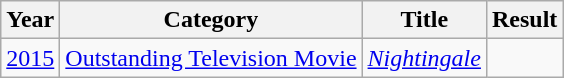<table class="wikitable" style="font-size: 100%">
<tr>
<th>Year</th>
<th>Category</th>
<th>Title</th>
<th>Result</th>
</tr>
<tr>
<td style="text-align:center;"><a href='#'>2015</a></td>
<td><a href='#'>Outstanding Television Movie</a></td>
<td><em><a href='#'>Nightingale</a></em></td>
<td></td>
</tr>
</table>
